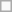<table class=wikitable>
<tr>
<td> </td>
</tr>
</table>
